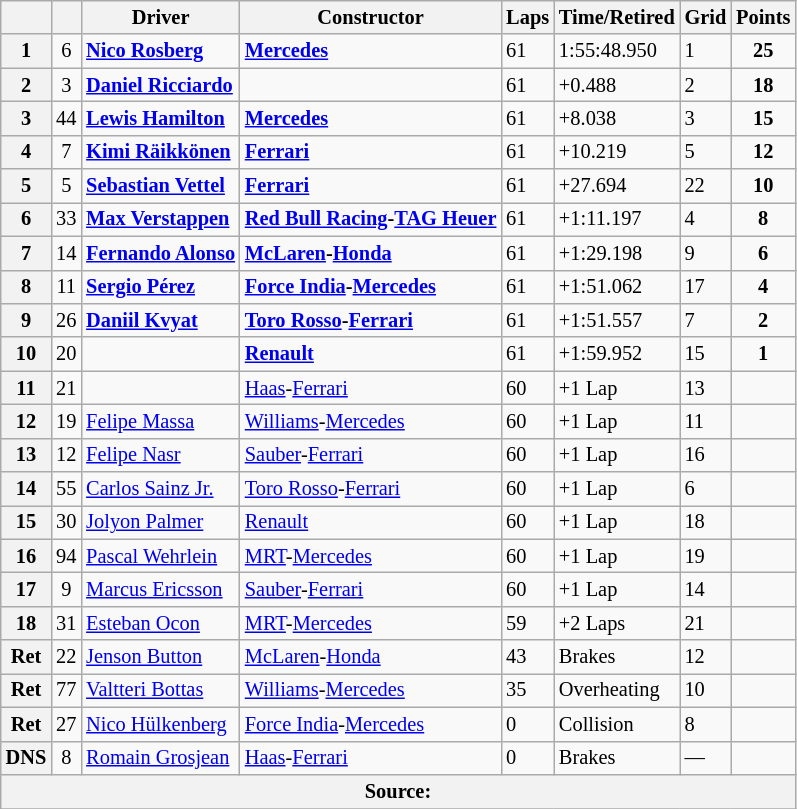<table class="wikitable" style="font-size: 85%;">
<tr>
<th></th>
<th></th>
<th>Driver</th>
<th>Constructor</th>
<th>Laps</th>
<th>Time/Retired</th>
<th>Grid</th>
<th>Points</th>
</tr>
<tr>
<th>1</th>
<td align="center">6</td>
<td> <strong><a href='#'>Nico Rosberg</a></strong></td>
<td><strong><a href='#'>Mercedes</a></strong></td>
<td>61</td>
<td>1:55:48.950</td>
<td>1</td>
<td align="center"><strong>25</strong></td>
</tr>
<tr>
<th>2</th>
<td align="center">3</td>
<td> <strong><a href='#'>Daniel Ricciardo</a></strong></td>
<td></td>
<td>61</td>
<td>+0.488</td>
<td>2</td>
<td align="center"><strong>18</strong></td>
</tr>
<tr>
<th>3</th>
<td align="center">44</td>
<td> <strong><a href='#'>Lewis Hamilton</a></strong></td>
<td><strong><a href='#'>Mercedes</a></strong></td>
<td>61</td>
<td>+8.038</td>
<td>3</td>
<td align="center"><strong>15</strong></td>
</tr>
<tr>
<th>4</th>
<td align="center">7</td>
<td> <strong><a href='#'>Kimi Räikkönen</a></strong></td>
<td><strong><a href='#'>Ferrari</a></strong></td>
<td>61</td>
<td>+10.219</td>
<td>5</td>
<td align="center"><strong>12</strong></td>
</tr>
<tr>
<th>5</th>
<td align="center">5</td>
<td> <strong><a href='#'>Sebastian Vettel</a></strong></td>
<td><strong><a href='#'>Ferrari</a></strong></td>
<td>61</td>
<td>+27.694</td>
<td>22</td>
<td align="center"><strong>10</strong></td>
</tr>
<tr>
<th>6</th>
<td align="center">33</td>
<td> <strong><a href='#'>Max Verstappen</a></strong></td>
<td><strong><a href='#'>Red Bull Racing</a>-<a href='#'>TAG Heuer</a></strong></td>
<td>61</td>
<td>+1:11.197</td>
<td>4</td>
<td align="center"><strong>8</strong></td>
</tr>
<tr>
<th>7</th>
<td align="center">14</td>
<td> <strong><a href='#'>Fernando Alonso</a></strong></td>
<td><strong><a href='#'>McLaren</a>-<a href='#'>Honda</a></strong></td>
<td>61</td>
<td>+1:29.198</td>
<td>9</td>
<td align="center"><strong>6</strong></td>
</tr>
<tr>
<th>8</th>
<td align="center">11</td>
<td> <strong><a href='#'>Sergio Pérez</a></strong></td>
<td><strong><a href='#'>Force India</a>-<a href='#'>Mercedes</a></strong></td>
<td>61</td>
<td>+1:51.062</td>
<td>17</td>
<td align="center"><strong>4</strong></td>
</tr>
<tr>
<th>9</th>
<td align="center">26</td>
<td> <strong><a href='#'>Daniil Kvyat</a></strong></td>
<td><strong><a href='#'>Toro Rosso</a>-<a href='#'>Ferrari</a></strong></td>
<td>61</td>
<td>+1:51.557</td>
<td>7</td>
<td align="center"><strong>2</strong></td>
</tr>
<tr>
<th>10</th>
<td align="center">20</td>
<td></td>
<td><strong><a href='#'>Renault</a></strong></td>
<td>61</td>
<td>+1:59.952</td>
<td>15</td>
<td align="center"><strong>1</strong></td>
</tr>
<tr>
<th>11</th>
<td align="center">21</td>
<td></td>
<td><a href='#'>Haas</a>-<a href='#'>Ferrari</a></td>
<td>60</td>
<td>+1 Lap</td>
<td>13</td>
<td></td>
</tr>
<tr>
<th>12</th>
<td align="center">19</td>
<td> <a href='#'>Felipe Massa</a></td>
<td><a href='#'>Williams</a>-<a href='#'>Mercedes</a></td>
<td>60</td>
<td>+1 Lap</td>
<td>11</td>
<td></td>
</tr>
<tr>
<th>13</th>
<td align="center">12</td>
<td> <a href='#'>Felipe Nasr</a></td>
<td><a href='#'>Sauber</a>-<a href='#'>Ferrari</a></td>
<td>60</td>
<td>+1 Lap</td>
<td>16</td>
<td></td>
</tr>
<tr>
<th>14</th>
<td align="center">55</td>
<td> <a href='#'>Carlos Sainz Jr.</a></td>
<td><a href='#'>Toro Rosso</a>-<a href='#'>Ferrari</a></td>
<td>60</td>
<td>+1 Lap</td>
<td>6</td>
<td></td>
</tr>
<tr>
<th>15</th>
<td align="center">30</td>
<td> <a href='#'>Jolyon Palmer</a></td>
<td><a href='#'>Renault</a></td>
<td>60</td>
<td>+1 Lap</td>
<td>18</td>
<td></td>
</tr>
<tr>
<th>16</th>
<td align="center">94</td>
<td> <a href='#'>Pascal Wehrlein</a></td>
<td><a href='#'>MRT</a>-<a href='#'>Mercedes</a></td>
<td>60</td>
<td>+1 Lap</td>
<td>19</td>
<td></td>
</tr>
<tr>
<th>17</th>
<td align="center">9</td>
<td> <a href='#'>Marcus Ericsson</a></td>
<td><a href='#'>Sauber</a>-<a href='#'>Ferrari</a></td>
<td>60</td>
<td>+1 Lap</td>
<td>14</td>
<td></td>
</tr>
<tr>
<th>18</th>
<td align="center">31</td>
<td> <a href='#'>Esteban Ocon</a></td>
<td><a href='#'>MRT</a>-<a href='#'>Mercedes</a></td>
<td>59</td>
<td>+2 Laps</td>
<td>21</td>
<td></td>
</tr>
<tr>
<th>Ret</th>
<td align="center">22</td>
<td> <a href='#'>Jenson Button</a></td>
<td><a href='#'>McLaren</a>-<a href='#'>Honda</a></td>
<td>43</td>
<td>Brakes</td>
<td>12</td>
<td></td>
</tr>
<tr>
<th>Ret</th>
<td align="center">77</td>
<td> <a href='#'>Valtteri Bottas</a></td>
<td><a href='#'>Williams</a>-<a href='#'>Mercedes</a></td>
<td>35</td>
<td>Overheating</td>
<td>10</td>
<td></td>
</tr>
<tr>
<th>Ret</th>
<td align="center">27</td>
<td> <a href='#'>Nico Hülkenberg</a></td>
<td><a href='#'>Force India</a>-<a href='#'>Mercedes</a></td>
<td>0</td>
<td>Collision</td>
<td>8</td>
<td></td>
</tr>
<tr>
<th>DNS</th>
<td align="center">8</td>
<td> <a href='#'>Romain Grosjean</a></td>
<td><a href='#'>Haas</a>-<a href='#'>Ferrari</a></td>
<td>0</td>
<td>Brakes</td>
<td>—</td>
<td></td>
</tr>
<tr>
<th colspan=8>Source:</th>
</tr>
<tr>
</tr>
</table>
